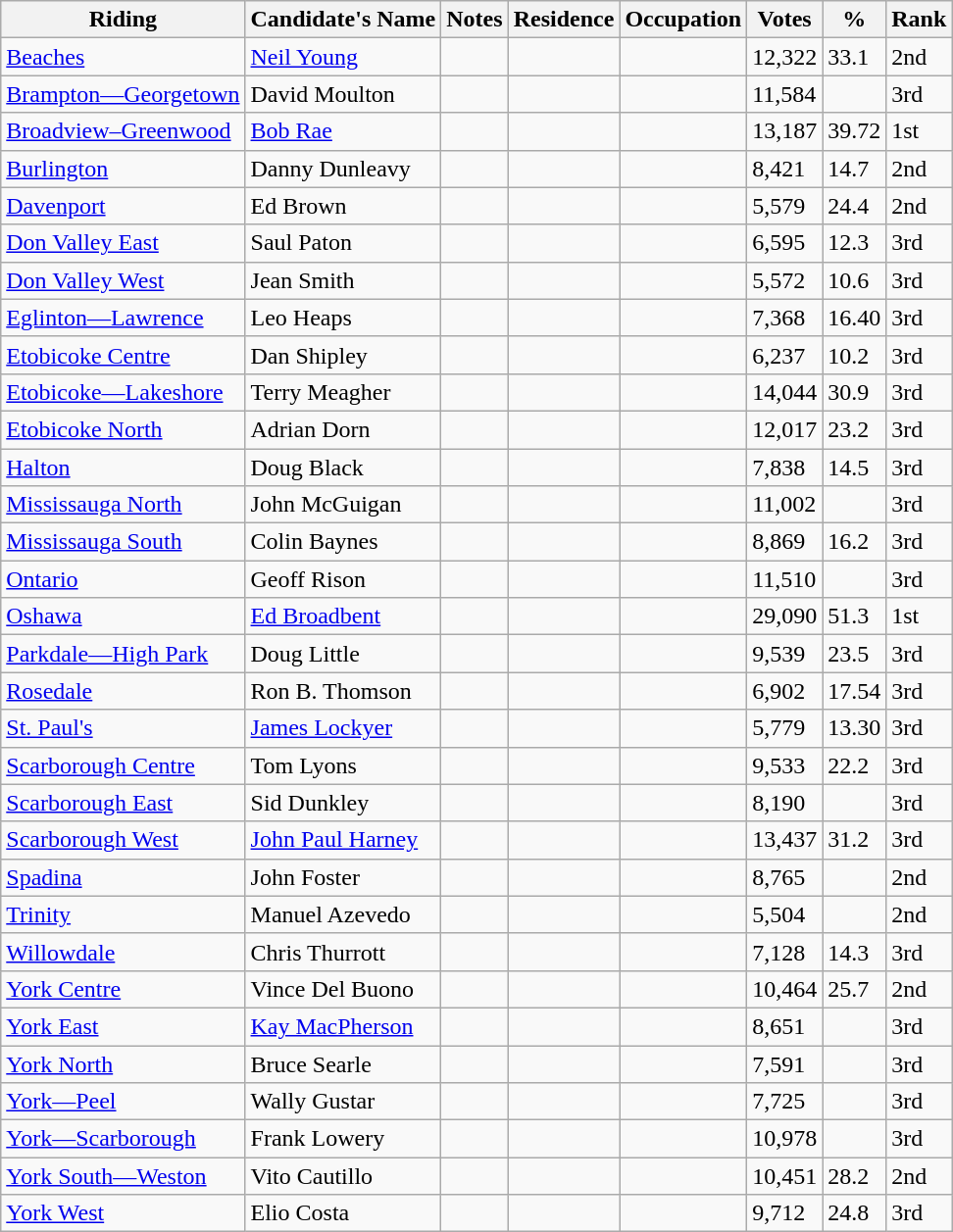<table class="wikitable sortable">
<tr>
<th>Riding<br></th>
<th>Candidate's Name</th>
<th>Notes</th>
<th>Residence</th>
<th>Occupation</th>
<th>Votes</th>
<th>%</th>
<th>Rank</th>
</tr>
<tr>
<td><a href='#'>Beaches</a></td>
<td><a href='#'>Neil Young</a></td>
<td></td>
<td></td>
<td></td>
<td>12,322</td>
<td>33.1</td>
<td>2nd</td>
</tr>
<tr>
<td><a href='#'>Brampton—Georgetown</a></td>
<td>David Moulton</td>
<td></td>
<td></td>
<td></td>
<td>11,584</td>
<td></td>
<td>3rd</td>
</tr>
<tr>
<td><a href='#'>Broadview–Greenwood</a></td>
<td><a href='#'>Bob Rae</a></td>
<td></td>
<td></td>
<td></td>
<td>13,187</td>
<td>39.72</td>
<td>1st</td>
</tr>
<tr>
<td><a href='#'>Burlington</a></td>
<td>Danny Dunleavy</td>
<td></td>
<td></td>
<td></td>
<td>8,421</td>
<td>14.7</td>
<td>2nd</td>
</tr>
<tr>
<td><a href='#'>Davenport</a></td>
<td>Ed Brown</td>
<td></td>
<td></td>
<td></td>
<td>5,579</td>
<td>24.4</td>
<td>2nd</td>
</tr>
<tr>
<td><a href='#'>Don Valley East</a></td>
<td>Saul Paton</td>
<td></td>
<td></td>
<td></td>
<td>6,595</td>
<td>12.3</td>
<td>3rd</td>
</tr>
<tr>
<td><a href='#'>Don Valley West</a></td>
<td>Jean Smith</td>
<td></td>
<td></td>
<td></td>
<td>5,572</td>
<td>10.6</td>
<td>3rd</td>
</tr>
<tr>
<td><a href='#'>Eglinton—Lawrence</a></td>
<td>Leo Heaps</td>
<td></td>
<td></td>
<td></td>
<td>7,368</td>
<td>16.40</td>
<td>3rd</td>
</tr>
<tr>
<td><a href='#'>Etobicoke Centre</a></td>
<td>Dan Shipley</td>
<td></td>
<td></td>
<td></td>
<td>6,237</td>
<td>10.2</td>
<td>3rd</td>
</tr>
<tr>
<td><a href='#'>Etobicoke—Lakeshore</a></td>
<td>Terry Meagher</td>
<td></td>
<td></td>
<td></td>
<td>14,044</td>
<td>30.9</td>
<td>3rd</td>
</tr>
<tr>
<td><a href='#'>Etobicoke North</a></td>
<td>Adrian Dorn</td>
<td></td>
<td></td>
<td></td>
<td>12,017</td>
<td>23.2</td>
<td>3rd</td>
</tr>
<tr>
<td><a href='#'>Halton</a></td>
<td>Doug Black</td>
<td></td>
<td></td>
<td></td>
<td>7,838</td>
<td>14.5</td>
<td>3rd</td>
</tr>
<tr>
<td><a href='#'>Mississauga North</a></td>
<td>John McGuigan</td>
<td></td>
<td></td>
<td></td>
<td>11,002</td>
<td></td>
<td>3rd</td>
</tr>
<tr>
<td><a href='#'>Mississauga South</a></td>
<td>Colin Baynes</td>
<td></td>
<td></td>
<td></td>
<td>8,869</td>
<td>16.2</td>
<td>3rd</td>
</tr>
<tr>
<td><a href='#'>Ontario</a></td>
<td>Geoff Rison</td>
<td></td>
<td></td>
<td></td>
<td>11,510</td>
<td></td>
<td>3rd</td>
</tr>
<tr>
<td><a href='#'>Oshawa</a></td>
<td><a href='#'>Ed Broadbent</a></td>
<td></td>
<td></td>
<td></td>
<td>29,090</td>
<td>51.3</td>
<td>1st</td>
</tr>
<tr>
<td><a href='#'>Parkdale—High Park</a></td>
<td>Doug Little</td>
<td></td>
<td></td>
<td></td>
<td>9,539</td>
<td>23.5</td>
<td>3rd</td>
</tr>
<tr>
<td><a href='#'>Rosedale</a></td>
<td>Ron B. Thomson</td>
<td></td>
<td></td>
<td></td>
<td>6,902</td>
<td>17.54</td>
<td>3rd</td>
</tr>
<tr>
<td><a href='#'>St. Paul's</a></td>
<td><a href='#'>James Lockyer</a></td>
<td></td>
<td></td>
<td></td>
<td>5,779</td>
<td>13.30</td>
<td>3rd</td>
</tr>
<tr>
<td><a href='#'>Scarborough Centre</a></td>
<td>Tom Lyons</td>
<td></td>
<td></td>
<td></td>
<td>9,533</td>
<td>22.2</td>
<td>3rd</td>
</tr>
<tr>
<td><a href='#'>Scarborough East</a></td>
<td>Sid Dunkley</td>
<td></td>
<td></td>
<td></td>
<td>8,190</td>
<td></td>
<td>3rd</td>
</tr>
<tr>
<td><a href='#'>Scarborough West</a></td>
<td><a href='#'>John Paul Harney</a></td>
<td></td>
<td></td>
<td></td>
<td>13,437</td>
<td>31.2</td>
<td>3rd</td>
</tr>
<tr>
<td><a href='#'>Spadina</a></td>
<td>John Foster</td>
<td></td>
<td></td>
<td></td>
<td>8,765</td>
<td></td>
<td>2nd</td>
</tr>
<tr>
<td><a href='#'>Trinity</a></td>
<td>Manuel Azevedo</td>
<td></td>
<td></td>
<td></td>
<td>5,504</td>
<td></td>
<td>2nd</td>
</tr>
<tr>
<td><a href='#'>Willowdale</a></td>
<td>Chris Thurrott</td>
<td></td>
<td></td>
<td></td>
<td>7,128</td>
<td>14.3</td>
<td>3rd</td>
</tr>
<tr>
<td><a href='#'>York Centre</a></td>
<td>Vince Del Buono</td>
<td></td>
<td></td>
<td></td>
<td>10,464</td>
<td>25.7</td>
<td>2nd</td>
</tr>
<tr>
<td><a href='#'>York East</a></td>
<td><a href='#'>Kay MacPherson</a></td>
<td></td>
<td></td>
<td></td>
<td>8,651</td>
<td></td>
<td>3rd</td>
</tr>
<tr>
<td><a href='#'>York North</a></td>
<td>Bruce Searle</td>
<td></td>
<td></td>
<td></td>
<td>7,591</td>
<td></td>
<td>3rd</td>
</tr>
<tr>
<td><a href='#'>York—Peel</a></td>
<td>Wally Gustar</td>
<td></td>
<td></td>
<td></td>
<td>7,725</td>
<td></td>
<td>3rd</td>
</tr>
<tr>
<td><a href='#'>York—Scarborough</a></td>
<td>Frank Lowery</td>
<td></td>
<td></td>
<td></td>
<td>10,978</td>
<td></td>
<td>3rd</td>
</tr>
<tr>
<td><a href='#'>York South—Weston</a></td>
<td>Vito Cautillo</td>
<td></td>
<td></td>
<td></td>
<td>10,451</td>
<td>28.2</td>
<td>2nd</td>
</tr>
<tr>
<td><a href='#'>York West</a></td>
<td>Elio Costa</td>
<td></td>
<td></td>
<td></td>
<td>9,712</td>
<td>24.8</td>
<td>3rd</td>
</tr>
</table>
